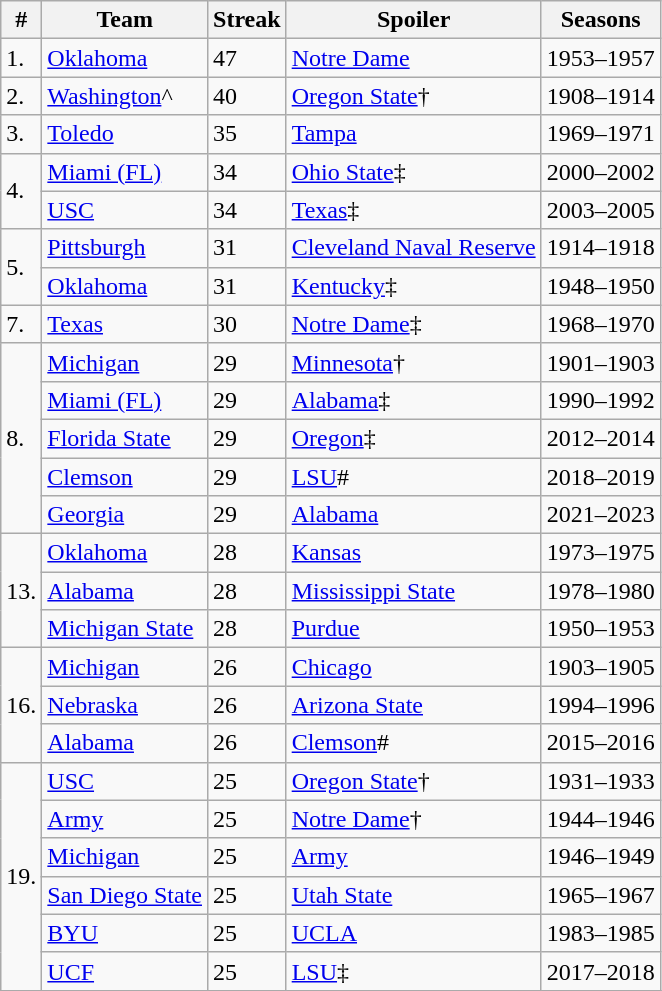<table class="wikitable sortable">
<tr>
<th>#</th>
<th>Team</th>
<th>Streak</th>
<th>Spoiler</th>
<th>Seasons</th>
</tr>
<tr>
<td>1.</td>
<td><a href='#'>Oklahoma</a></td>
<td>47</td>
<td><a href='#'>Notre Dame</a></td>
<td>1953–1957</td>
</tr>
<tr>
<td>2.</td>
<td><a href='#'>Washington</a>^</td>
<td>40</td>
<td><a href='#'>Oregon State</a>†</td>
<td>1908–1914</td>
</tr>
<tr>
<td>3.</td>
<td><a href='#'>Toledo</a></td>
<td>35</td>
<td><a href='#'>Tampa</a></td>
<td>1969–1971</td>
</tr>
<tr>
<td rowspan="2">4.</td>
<td><a href='#'>Miami (FL)</a></td>
<td>34</td>
<td><a href='#'>Ohio State</a>‡</td>
<td>2000–2002</td>
</tr>
<tr>
<td><a href='#'>USC</a></td>
<td>34</td>
<td><a href='#'>Texas</a>‡</td>
<td>2003–2005</td>
</tr>
<tr>
<td rowspan="2">5.</td>
<td><a href='#'>Pittsburgh</a></td>
<td>31</td>
<td><a href='#'>Cleveland Naval Reserve</a></td>
<td>1914–1918</td>
</tr>
<tr>
<td><a href='#'>Oklahoma</a></td>
<td>31</td>
<td><a href='#'>Kentucky</a>‡</td>
<td>1948–1950</td>
</tr>
<tr>
<td>7.</td>
<td><a href='#'>Texas</a></td>
<td>30</td>
<td><a href='#'>Notre Dame</a>‡</td>
<td>1968–1970</td>
</tr>
<tr>
<td rowspan="5">8.</td>
<td><a href='#'>Michigan</a></td>
<td>29</td>
<td><a href='#'>Minnesota</a>†</td>
<td>1901–1903</td>
</tr>
<tr>
<td><a href='#'>Miami (FL)</a></td>
<td>29</td>
<td><a href='#'>Alabama</a>‡</td>
<td>1990–1992</td>
</tr>
<tr>
<td><a href='#'>Florida State</a></td>
<td>29</td>
<td><a href='#'>Oregon</a>‡</td>
<td>2012–2014</td>
</tr>
<tr>
<td><a href='#'>Clemson</a></td>
<td>29</td>
<td><a href='#'>LSU</a>#</td>
<td>2018–2019</td>
</tr>
<tr>
<td><a href='#'>Georgia</a></td>
<td>29</td>
<td><a href='#'>Alabama</a></td>
<td>2021–2023</td>
</tr>
<tr>
<td rowspan="3">13.</td>
<td><a href='#'>Oklahoma</a></td>
<td>28</td>
<td><a href='#'>Kansas</a></td>
<td>1973–1975</td>
</tr>
<tr>
<td><a href='#'>Alabama</a></td>
<td>28</td>
<td><a href='#'>Mississippi State</a></td>
<td>1978–1980</td>
</tr>
<tr>
<td><a href='#'>Michigan State</a></td>
<td>28</td>
<td><a href='#'>Purdue</a></td>
<td>1950–1953</td>
</tr>
<tr>
<td rowspan="3">16.</td>
<td><a href='#'>Michigan</a></td>
<td>26</td>
<td><a href='#'>Chicago</a></td>
<td>1903–1905</td>
</tr>
<tr>
<td><a href='#'>Nebraska</a></td>
<td>26</td>
<td><a href='#'>Arizona State</a></td>
<td>1994–1996</td>
</tr>
<tr>
<td><a href='#'>Alabama</a></td>
<td>26</td>
<td><a href='#'>Clemson</a>#</td>
<td>2015–2016</td>
</tr>
<tr>
<td rowspan="6">19.</td>
<td><a href='#'>USC</a></td>
<td>25</td>
<td><a href='#'>Oregon State</a>†</td>
<td>1931–1933</td>
</tr>
<tr>
<td><a href='#'>Army</a></td>
<td>25</td>
<td><a href='#'>Notre Dame</a>†</td>
<td>1944–1946</td>
</tr>
<tr>
<td><a href='#'>Michigan</a></td>
<td>25</td>
<td><a href='#'>Army</a></td>
<td>1946–1949</td>
</tr>
<tr>
<td><a href='#'>San Diego State</a></td>
<td>25</td>
<td><a href='#'>Utah State</a></td>
<td>1965–1967</td>
</tr>
<tr>
<td><a href='#'>BYU</a></td>
<td>25</td>
<td><a href='#'>UCLA</a></td>
<td>1983–1985</td>
</tr>
<tr>
<td><a href='#'>UCF</a></td>
<td>25</td>
<td><a href='#'>LSU</a>‡</td>
<td>2017–2018</td>
</tr>
<tr>
</tr>
</table>
